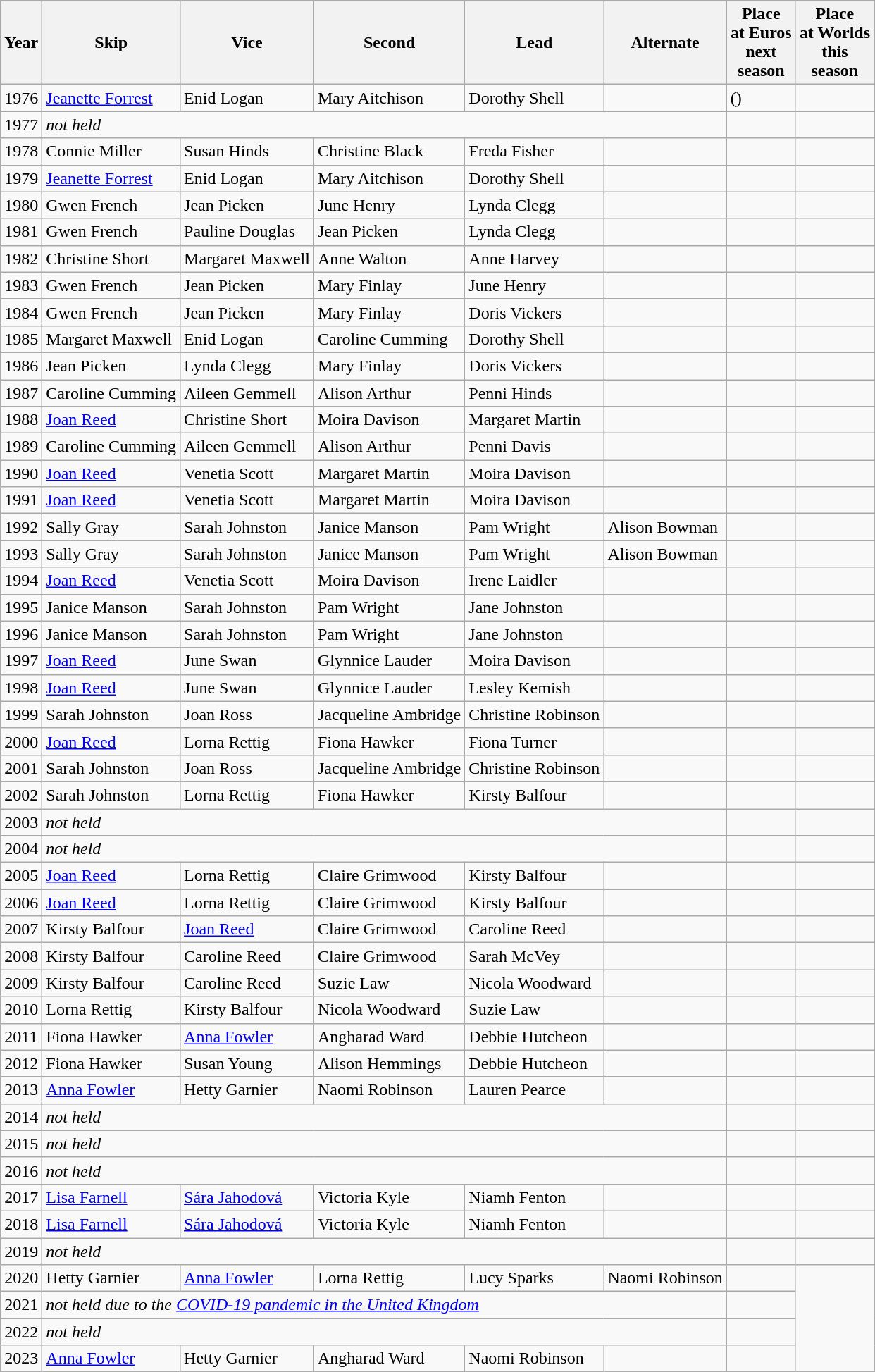<table class="wikitable">
<tr>
<th>Year</th>
<th>Skip</th>
<th>Vice</th>
<th>Second</th>
<th>Lead</th>
<th>Alternate</th>
<th>Place<br>at Euros<br>next<br>season</th>
<th>Place<br>at Worlds<br>this<br>season</th>
</tr>
<tr>
<td>1976</td>
<td><a href='#'>Jeanette Forrest</a></td>
<td>Enid Logan</td>
<td>Mary Aitchison</td>
<td>Dorothy Shell</td>
<td></td>
<td> ()</td>
<td></td>
</tr>
<tr>
<td>1977</td>
<td colspan=5><em>not held</em></td>
<td></td>
<td></td>
</tr>
<tr>
<td>1978</td>
<td>Connie Miller</td>
<td>Susan Hinds</td>
<td>Christine Black</td>
<td>Freda Fisher</td>
<td></td>
<td></td>
<td></td>
</tr>
<tr>
<td>1979</td>
<td><a href='#'>Jeanette Forrest</a></td>
<td>Enid Logan</td>
<td>Mary Aitchison</td>
<td>Dorothy Shell</td>
<td></td>
<td></td>
<td></td>
</tr>
<tr>
<td>1980</td>
<td>Gwen French</td>
<td>Jean Picken</td>
<td>June Henry</td>
<td>Lynda Clegg</td>
<td></td>
<td></td>
<td></td>
</tr>
<tr>
<td>1981</td>
<td>Gwen French</td>
<td>Pauline Douglas</td>
<td>Jean Picken</td>
<td>Lynda Clegg</td>
<td></td>
<td></td>
<td></td>
</tr>
<tr>
<td>1982</td>
<td>Christine Short</td>
<td>Margaret Maxwell</td>
<td>Anne Walton</td>
<td>Anne Harvey</td>
<td></td>
<td></td>
<td></td>
</tr>
<tr>
<td>1983</td>
<td>Gwen French</td>
<td>Jean Picken</td>
<td>Mary Finlay</td>
<td>June Henry</td>
<td></td>
<td></td>
<td></td>
</tr>
<tr>
<td>1984</td>
<td>Gwen French</td>
<td>Jean Picken</td>
<td>Mary Finlay</td>
<td>Doris Vickers</td>
<td></td>
<td></td>
<td></td>
</tr>
<tr>
<td>1985</td>
<td>Margaret Maxwell</td>
<td>Enid Logan</td>
<td>Caroline Cumming</td>
<td>Dorothy Shell</td>
<td></td>
<td></td>
<td></td>
</tr>
<tr>
<td>1986</td>
<td>Jean Picken</td>
<td>Lynda Clegg</td>
<td>Mary Finlay</td>
<td>Doris Vickers</td>
<td></td>
<td></td>
<td></td>
</tr>
<tr>
<td>1987</td>
<td>Caroline Cumming</td>
<td>Aileen Gemmell</td>
<td>Alison Arthur</td>
<td>Penni Hinds</td>
<td></td>
<td></td>
<td></td>
</tr>
<tr>
<td>1988</td>
<td><a href='#'>Joan Reed</a></td>
<td>Christine Short</td>
<td>Moira Davison</td>
<td>Margaret Martin</td>
<td></td>
<td></td>
<td></td>
</tr>
<tr>
<td>1989</td>
<td>Caroline Cumming</td>
<td>Aileen Gemmell</td>
<td>Alison Arthur</td>
<td>Penni Davis</td>
<td></td>
<td></td>
<td></td>
</tr>
<tr>
<td>1990</td>
<td><a href='#'>Joan Reed</a></td>
<td>Venetia Scott</td>
<td>Margaret Martin</td>
<td>Moira Davison</td>
<td></td>
<td></td>
<td></td>
</tr>
<tr>
<td>1991</td>
<td><a href='#'>Joan Reed</a></td>
<td>Venetia Scott</td>
<td>Margaret Martin</td>
<td>Moira Davison</td>
<td></td>
<td></td>
<td></td>
</tr>
<tr>
<td>1992</td>
<td>Sally Gray</td>
<td>Sarah Johnston</td>
<td>Janice Manson</td>
<td>Pam Wright</td>
<td>Alison Bowman</td>
<td></td>
<td></td>
</tr>
<tr>
<td>1993</td>
<td>Sally Gray</td>
<td>Sarah Johnston</td>
<td>Janice Manson</td>
<td>Pam Wright</td>
<td>Alison Bowman</td>
<td></td>
<td></td>
</tr>
<tr>
<td>1994</td>
<td><a href='#'>Joan Reed</a></td>
<td>Venetia Scott</td>
<td>Moira Davison</td>
<td>Irene Laidler</td>
<td></td>
<td></td>
<td></td>
</tr>
<tr>
<td>1995</td>
<td>Janice Manson</td>
<td>Sarah Johnston</td>
<td>Pam Wright</td>
<td>Jane Johnston</td>
<td></td>
<td></td>
<td></td>
</tr>
<tr>
<td>1996</td>
<td>Janice Manson</td>
<td>Sarah Johnston</td>
<td>Pam Wright</td>
<td>Jane Johnston</td>
<td></td>
<td></td>
<td></td>
</tr>
<tr>
<td>1997</td>
<td><a href='#'>Joan Reed</a></td>
<td>June Swan</td>
<td>Glynnice Lauder</td>
<td>Moira Davison</td>
<td></td>
<td></td>
<td></td>
</tr>
<tr>
<td>1998</td>
<td><a href='#'>Joan Reed</a></td>
<td>June Swan</td>
<td>Glynnice Lauder</td>
<td>Lesley Kemish</td>
<td></td>
<td></td>
<td></td>
</tr>
<tr>
<td>1999</td>
<td>Sarah Johnston</td>
<td>Joan Ross</td>
<td>Jacqueline Ambridge</td>
<td>Christine Robinson</td>
<td></td>
<td></td>
<td></td>
</tr>
<tr>
<td>2000</td>
<td><a href='#'>Joan Reed</a></td>
<td>Lorna Rettig</td>
<td>Fiona Hawker</td>
<td>Fiona Turner</td>
<td></td>
<td></td>
<td></td>
</tr>
<tr>
<td>2001</td>
<td>Sarah Johnston</td>
<td>Joan Ross</td>
<td>Jacqueline Ambridge</td>
<td>Christine Robinson</td>
<td></td>
<td></td>
<td></td>
</tr>
<tr>
<td>2002</td>
<td>Sarah Johnston</td>
<td>Lorna Rettig</td>
<td>Fiona Hawker</td>
<td>Kirsty Balfour</td>
<td></td>
<td></td>
<td></td>
</tr>
<tr>
<td>2003</td>
<td colspan=5><em>not held</em></td>
<td></td>
<td></td>
</tr>
<tr>
<td>2004</td>
<td colspan=5><em>not held</em></td>
<td></td>
<td></td>
</tr>
<tr>
<td>2005</td>
<td><a href='#'>Joan Reed</a></td>
<td>Lorna Rettig</td>
<td>Claire Grimwood</td>
<td>Kirsty Balfour</td>
<td></td>
<td></td>
<td></td>
</tr>
<tr>
<td>2006</td>
<td><a href='#'>Joan Reed</a></td>
<td>Lorna Rettig</td>
<td>Claire Grimwood</td>
<td>Kirsty Balfour</td>
<td></td>
<td></td>
<td></td>
</tr>
<tr>
<td>2007</td>
<td>Kirsty Balfour</td>
<td><a href='#'>Joan Reed</a></td>
<td>Claire Grimwood</td>
<td>Caroline Reed</td>
<td></td>
<td></td>
<td></td>
</tr>
<tr>
<td>2008</td>
<td>Kirsty Balfour</td>
<td>Caroline Reed</td>
<td>Claire Grimwood</td>
<td>Sarah McVey</td>
<td></td>
<td></td>
<td></td>
</tr>
<tr>
<td>2009</td>
<td>Kirsty Balfour</td>
<td>Caroline Reed</td>
<td>Suzie Law</td>
<td>Nicola Woodward</td>
<td></td>
<td></td>
<td></td>
</tr>
<tr>
<td>2010</td>
<td>Lorna Rettig</td>
<td>Kirsty Balfour</td>
<td>Nicola Woodward</td>
<td>Suzie Law</td>
<td></td>
<td></td>
<td></td>
</tr>
<tr>
<td>2011</td>
<td>Fiona Hawker</td>
<td><a href='#'>Anna Fowler</a></td>
<td>Angharad Ward</td>
<td>Debbie Hutcheon</td>
<td></td>
<td></td>
<td></td>
</tr>
<tr>
<td>2012</td>
<td>Fiona Hawker</td>
<td>Susan Young</td>
<td>Alison Hemmings</td>
<td>Debbie Hutcheon</td>
<td></td>
<td></td>
<td></td>
</tr>
<tr>
<td>2013</td>
<td><a href='#'>Anna Fowler</a></td>
<td>Hetty Garnier</td>
<td>Naomi Robinson</td>
<td>Lauren Pearce</td>
<td></td>
<td></td>
<td></td>
</tr>
<tr>
<td>2014</td>
<td colspan=5><em>not held</em></td>
<td></td>
<td></td>
</tr>
<tr>
<td>2015</td>
<td colspan=5><em>not held</em></td>
<td></td>
<td></td>
</tr>
<tr>
<td>2016</td>
<td colspan=5><em>not held</em></td>
<td></td>
<td></td>
</tr>
<tr>
<td>2017</td>
<td><a href='#'>Lisa Farnell</a></td>
<td><a href='#'>Sára Jahodová</a></td>
<td>Victoria Kyle</td>
<td>Niamh Fenton</td>
<td></td>
<td></td>
<td></td>
</tr>
<tr>
<td>2018</td>
<td><a href='#'>Lisa Farnell</a></td>
<td><a href='#'>Sára Jahodová</a></td>
<td>Victoria Kyle</td>
<td>Niamh Fenton</td>
<td></td>
<td></td>
<td></td>
</tr>
<tr>
<td>2019</td>
<td colspan=5><em>not held</em></td>
<td></td>
<td></td>
</tr>
<tr>
<td>2020</td>
<td>Hetty Garnier</td>
<td><a href='#'>Anna Fowler</a></td>
<td>Lorna Rettig</td>
<td>Lucy Sparks</td>
<td>Naomi Robinson</td>
<td></td>
</tr>
<tr>
<td>2021</td>
<td colspan=5><em>not held due to the <a href='#'>COVID-19 pandemic in the United Kingdom</a></em></td>
<td></td>
</tr>
<tr>
<td>2022</td>
<td colspan=5><em>not held</em></td>
<td></td>
</tr>
<tr>
<td>2023</td>
<td><a href='#'>Anna Fowler</a></td>
<td>Hetty Garnier</td>
<td>Angharad Ward</td>
<td>Naomi Robinson</td>
<td></td>
<td></td>
</tr>
</table>
